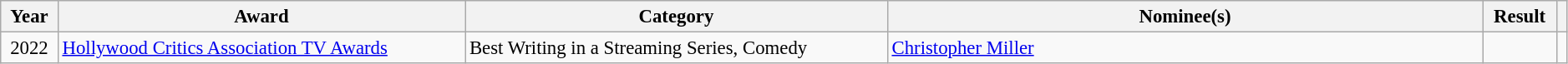<table class="wikitable sortable" style="font-size: 95%; width: 99%;">
<tr>
<th>Year</th>
<th>Award</th>
<th>Category</th>
<th style="width: 38%;">Nominee(s)</th>
<th>Result</th>
<th class=unsortable></th>
</tr>
<tr>
<td style="text-align: center;">2022</td>
<td><a href='#'>Hollywood Critics Association TV Awards</a></td>
<td>Best Writing in a Streaming Series, Comedy</td>
<td><a href='#'>Christopher Miller</a></td>
<td></td>
<td style="text-align: center;"></td>
</tr>
</table>
